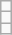<table class="wikitable">
<tr>
<td></td>
</tr>
<tr>
<td></td>
</tr>
<tr>
<td></td>
</tr>
</table>
